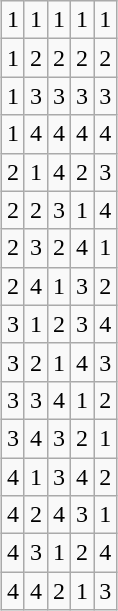<table class="wikitable" style="margin:1em auto;">
<tr>
<td>1</td>
<td>1</td>
<td>1</td>
<td>1</td>
<td>1</td>
</tr>
<tr>
<td>1</td>
<td>2</td>
<td>2</td>
<td>2</td>
<td>2</td>
</tr>
<tr>
<td>1</td>
<td>3</td>
<td>3</td>
<td>3</td>
<td>3</td>
</tr>
<tr>
<td>1</td>
<td>4</td>
<td>4</td>
<td>4</td>
<td>4</td>
</tr>
<tr>
<td>2</td>
<td>1</td>
<td>4</td>
<td>2</td>
<td>3</td>
</tr>
<tr>
<td>2</td>
<td>2</td>
<td>3</td>
<td>1</td>
<td>4</td>
</tr>
<tr>
<td>2</td>
<td>3</td>
<td>2</td>
<td>4</td>
<td>1</td>
</tr>
<tr>
<td>2</td>
<td>4</td>
<td>1</td>
<td>3</td>
<td>2</td>
</tr>
<tr>
<td>3</td>
<td>1</td>
<td>2</td>
<td>3</td>
<td>4</td>
</tr>
<tr>
<td>3</td>
<td>2</td>
<td>1</td>
<td>4</td>
<td>3</td>
</tr>
<tr>
<td>3</td>
<td>3</td>
<td>4</td>
<td>1</td>
<td>2</td>
</tr>
<tr>
<td>3</td>
<td>4</td>
<td>3</td>
<td>2</td>
<td>1</td>
</tr>
<tr>
<td>4</td>
<td>1</td>
<td>3</td>
<td>4</td>
<td>2</td>
</tr>
<tr>
<td>4</td>
<td>2</td>
<td>4</td>
<td>3</td>
<td>1</td>
</tr>
<tr>
<td>4</td>
<td>3</td>
<td>1</td>
<td>2</td>
<td>4</td>
</tr>
<tr>
<td>4</td>
<td>4</td>
<td>2</td>
<td>1</td>
<td>3</td>
</tr>
</table>
